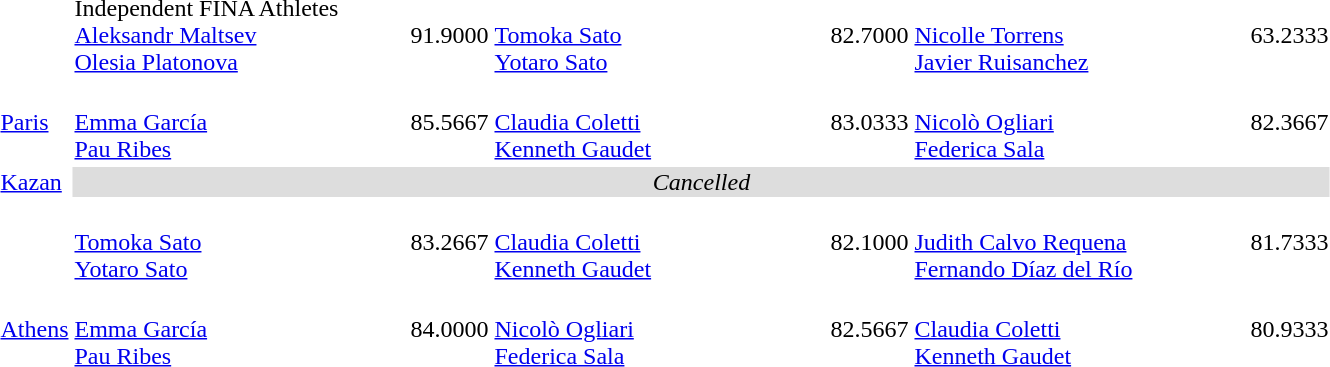<table>
<tr>
<td><br></td>
<td width=220> Independent FINA Athletes <br> <a href='#'>Aleksandr Maltsev</a> <br> <a href='#'>Olesia Platonova</a></td>
<td>91.9000</td>
<td width=220> <br> <a href='#'>Tomoka Sato</a> <br> <a href='#'>Yotaro Sato</a></td>
<td>82.7000</td>
<td width=220> <br> <a href='#'>Nicolle Torrens</a> <br> <a href='#'>Javier Ruisanchez</a></td>
<td>63.2333</td>
</tr>
<tr>
<td> <a href='#'>Paris</a></td>
<td width=220> <br> <a href='#'>Emma García</a> <br> <a href='#'>Pau Ribes</a></td>
<td>85.5667</td>
<td width=220> <br> <a href='#'>Claudia Coletti</a> <br> <a href='#'>Kenneth Gaudet</a></td>
<td>83.0333</td>
<td width=220> <br> <a href='#'>Nicolò Ogliari</a> <br> <a href='#'>Federica Sala</a></td>
<td>82.3667</td>
</tr>
<tr>
<td> <a href='#'>Kazan</a></td>
<td bgcolor="#DDDDDD" align=center colspan=6><em>Cancelled</em></td>
</tr>
<tr>
<td></td>
<td width=220> <br> <a href='#'>Tomoka Sato</a> <br> <a href='#'>Yotaro Sato</a></td>
<td>83.2667</td>
<td width=220> <br> <a href='#'>Claudia Coletti</a> <br> <a href='#'>Kenneth Gaudet</a></td>
<td>82.1000</td>
<td width=220> <br> <a href='#'>Judith Calvo Requena</a> <br> <a href='#'>Fernando Díaz del Río</a></td>
<td>81.7333</td>
</tr>
<tr>
<td> <a href='#'>Athens</a></td>
<td width=220> <br> <a href='#'>Emma García</a> <br> <a href='#'>Pau Ribes</a></td>
<td>84.0000</td>
<td width=220> <br> <a href='#'>Nicolò Ogliari</a> <br> <a href='#'>Federica Sala</a></td>
<td>82.5667</td>
<td width=220> <br> <a href='#'>Claudia Coletti</a> <br> <a href='#'>Kenneth Gaudet</a></td>
<td>80.9333</td>
</tr>
</table>
